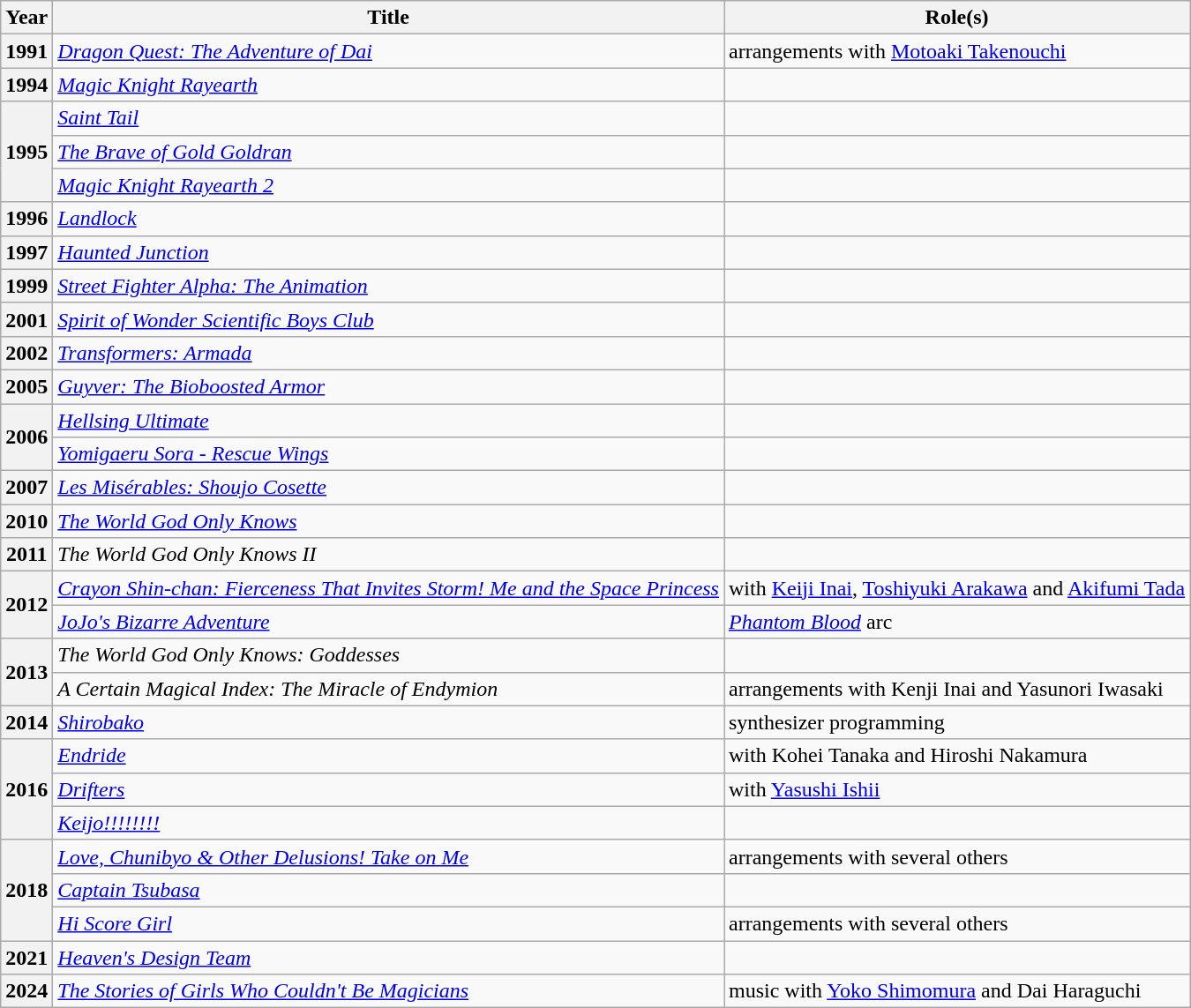<table class="wikitable sortable"  width="auto">
<tr>
<th>Year</th>
<th>Title</th>
<th>Role(s)</th>
</tr>
<tr>
<th>1991</th>
<td><em><a href='#'>Dragon Quest: The Adventure of Dai</a></em></td>
<td>arrangements with <a href='#'>Motoaki Takenouchi</a></td>
</tr>
<tr>
<th>1994</th>
<td><em><a href='#'>Magic Knight Rayearth</a></em></td>
<td></td>
</tr>
<tr>
<th rowspan="3">1995</th>
<td><em><a href='#'>Saint Tail</a></em></td>
<td></td>
</tr>
<tr>
<td><em><a href='#'>The Brave of Gold Goldran</a></em></td>
<td></td>
</tr>
<tr>
<td><em><a href='#'>Magic Knight Rayearth 2</a></em></td>
<td></td>
</tr>
<tr>
<th>1996</th>
<td><em><a href='#'>Landlock</a></em></td>
<td></td>
</tr>
<tr>
<th>1997</th>
<td><em><a href='#'>Haunted Junction</a></em></td>
<td></td>
</tr>
<tr>
<th>1999</th>
<td><em><a href='#'>Street Fighter Alpha: The Animation</a></em></td>
<td></td>
</tr>
<tr>
<th>2001</th>
<td><em><a href='#'>Spirit of Wonder Scientific Boys Club</a></em></td>
<td></td>
</tr>
<tr>
<th>2002</th>
<td><em><a href='#'>Transformers: Armada</a></em></td>
<td></td>
</tr>
<tr>
<th>2005</th>
<td><em><a href='#'>Guyver: The Bioboosted Armor</a></em></td>
<td></td>
</tr>
<tr>
<th rowspan="2">2006</th>
<td><em><a href='#'>Hellsing Ultimate</a></em></td>
<td></td>
</tr>
<tr>
<td><em><a href='#'>Yomigaeru Sora - Rescue Wings</a></em></td>
<td></td>
</tr>
<tr>
<th>2007</th>
<td><em><a href='#'>Les Misérables: Shoujo Cosette</a></em></td>
<td></td>
</tr>
<tr>
<th>2010</th>
<td><em><a href='#'>The World God Only Knows</a></em></td>
<td></td>
</tr>
<tr>
<th>2011</th>
<td><em>The World God Only Knows II</em></td>
<td></td>
</tr>
<tr>
<th rowspan="2">2012</th>
<td><em><a href='#'>Crayon Shin-chan: Fierceness That Invites Storm! Me and the Space Princess</a></em></td>
<td>with <a href='#'>Keiji Inai</a>, <a href='#'>Toshiyuki Arakawa</a> and <a href='#'>Akifumi Tada</a></td>
</tr>
<tr>
<td><em><a href='#'>JoJo's Bizarre Adventure</a></em></td>
<td><em><a href='#'>Phantom Blood</a></em> arc</td>
</tr>
<tr>
<th rowspan="2">2013</th>
<td><em>The World God Only Knows: Goddesses</em></td>
<td></td>
</tr>
<tr>
<td><em>A Certain Magical Index: The Miracle of Endymion</em></td>
<td>arrangements with Kenji Inai and Yasunori Iwasaki</td>
</tr>
<tr>
<th>2014</th>
<td><em><a href='#'>Shirobako</a></em></td>
<td>synthesizer programming</td>
</tr>
<tr>
<th rowspan="3">2016</th>
<td><em><a href='#'>Endride</a></em></td>
<td>with Kohei Tanaka and Hiroshi Nakamura</td>
</tr>
<tr>
<td><em><a href='#'>Drifters</a></em></td>
<td>with <a href='#'>Yasushi Ishii</a></td>
</tr>
<tr>
<td><em><a href='#'>Keijo!!!!!!!!</a></em></td>
<td></td>
</tr>
<tr>
<th rowspan="3">2018</th>
<td><em><a href='#'>Love, Chunibyo & Other Delusions! Take on Me</a></em></td>
<td>arrangements with several others</td>
</tr>
<tr>
<td><em><a href='#'>Captain Tsubasa</a></em></td>
<td></td>
</tr>
<tr>
<td><em><a href='#'>Hi Score Girl</a></em></td>
<td>arrangements with several others</td>
</tr>
<tr>
<th>2021</th>
<td><em><a href='#'>Heaven's Design Team</a></em></td>
<td></td>
</tr>
<tr>
<th>2024</th>
<td><em><a href='#'>The Stories of Girls Who Couldn't Be Magicians</a></em></td>
<td>music with <a href='#'>Yoko Shimomura</a> and Dai Haraguchi</td>
</tr>
</table>
